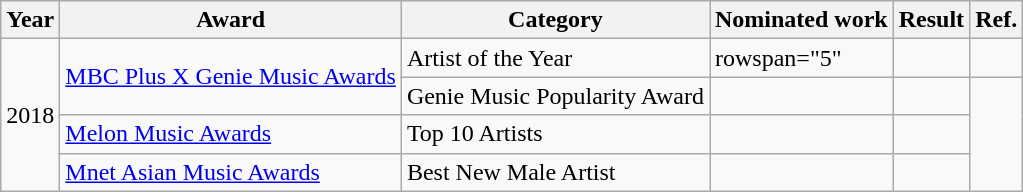<table class="wikitable sortable">
<tr>
<th>Year</th>
<th>Award</th>
<th>Category</th>
<th>Nominated work</th>
<th>Result</th>
<th>Ref.</th>
</tr>
<tr>
<td rowspan="5">2018</td>
<td rowspan="2"><a href='#'>MBC Plus X Genie Music Awards</a></td>
<td>Artist of the Year</td>
<td>rowspan="5" </td>
<td></td>
<td></td>
</tr>
<tr>
<td>Genie Music Popularity Award</td>
<td></td>
<td></td>
</tr>
<tr>
<td><a href='#'>Melon Music Awards</a></td>
<td>Top 10 Artists</td>
<td></td>
<td></td>
</tr>
<tr>
<td><a href='#'>Mnet Asian Music Awards</a></td>
<td>Best New Male Artist</td>
<td></td>
<td></td>
</tr>
</table>
